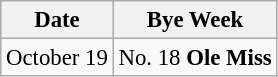<table class="wikitable" style="font-size:95%;">
<tr>
<th>Date</th>
<th>Bye Week</th>
</tr>
<tr>
<td>October 19</td>
<td>No. 18 <strong>Ole Miss</strong></td>
</tr>
</table>
